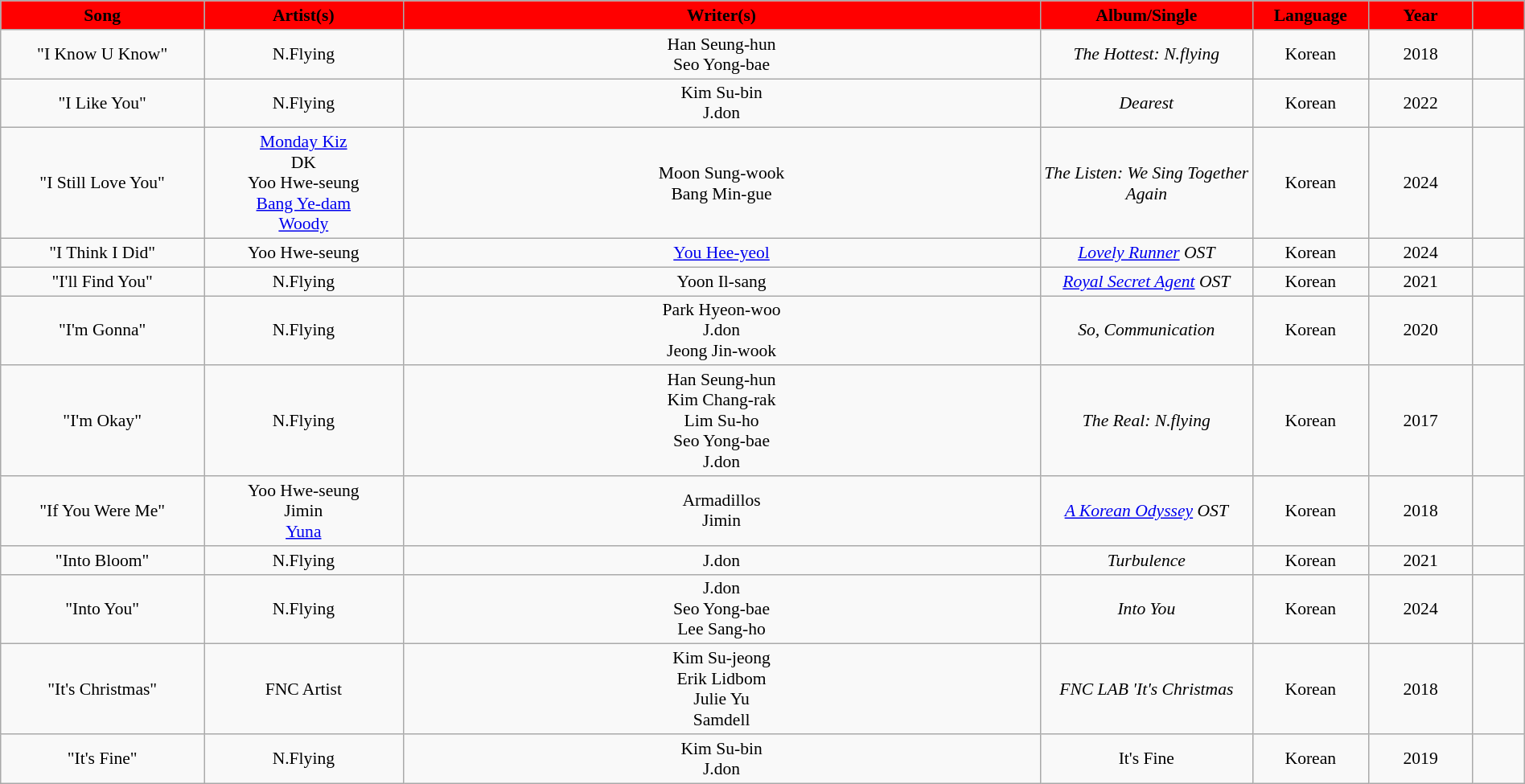<table class="wikitable" style="margin:0.5em auto; clear:both; font-size:.9em; text-align:center; width:100%">
<tr>
<th style="width:200px; background:#FF0000;">Song</th>
<th style="width:200px; background:#FF0000;">Artist(s)</th>
<th style="width:700px; background:#FF0000;">Writer(s)</th>
<th style="width:200px; background:#FF0000;">Album/Single</th>
<th style="width:100px; background:#FF0000;">Language</th>
<th style="width:100px; background:#FF0000;">Year</th>
<th style="width:50px;  background:#FF0000;"></th>
</tr>
<tr>
<td>"I Know U Know"</td>
<td>N.Flying</td>
<td>Han Seung-hun <br> Seo Yong-bae</td>
<td><em>The Hottest: N.flying</em></td>
<td>Korean</td>
<td>2018</td>
<td></td>
</tr>
<tr>
<td>"I Like You" </td>
<td>N.Flying</td>
<td>Kim Su-bin <br> J.don</td>
<td><em>Dearest</em></td>
<td>Korean</td>
<td>2022</td>
<td></td>
</tr>
<tr>
<td>"I Still Love You" </td>
<td><a href='#'>Monday Kiz</a> <br> DK <br> Yoo Hwe-seung <br> <a href='#'>Bang Ye-dam</a> <br> <a href='#'>Woody</a></td>
<td>Moon Sung-wook <br> Bang Min-gue</td>
<td><em>The Listen: We Sing Together Again</em></td>
<td>Korean</td>
<td>2024</td>
<td></td>
</tr>
<tr>
<td>"I Think I Did" </td>
<td>Yoo Hwe-seung</td>
<td><a href='#'>You Hee-yeol</a></td>
<td><em><a href='#'>Lovely Runner</a> OST</em></td>
<td>Korean</td>
<td>2024</td>
<td></td>
</tr>
<tr>
<td>"I'll Find You"</td>
<td>N.Flying</td>
<td>Yoon Il-sang</td>
<td><em><a href='#'>Royal Secret Agent</a> OST</em></td>
<td>Korean</td>
<td>2021</td>
<td></td>
</tr>
<tr>
<td>"I'm Gonna" </td>
<td>N.Flying</td>
<td>Park Hyeon-woo <br> J.don <br> Jeong Jin-wook</td>
<td><em>So, Communication</em></td>
<td>Korean</td>
<td>2020</td>
<td></td>
</tr>
<tr>
<td>"I'm Okay" </td>
<td>N.Flying</td>
<td>Han Seung-hun <br> Kim Chang-rak <br> Lim Su-ho <br> Seo Yong-bae <br> J.don</td>
<td><em>The Real: N.flying</em></td>
<td>Korean</td>
<td>2017</td>
<td></td>
</tr>
<tr>
<td>"If You Were Me" </td>
<td>Yoo Hwe-seung <br> Jimin <br> <a href='#'>Yuna</a></td>
<td>Armadillos <br> Jimin</td>
<td><em><a href='#'>A Korean Odyssey</a> OST</em></td>
<td>Korean</td>
<td>2018</td>
<td></td>
</tr>
<tr>
<td>"Into Bloom" </td>
<td>N.Flying</td>
<td>J.don</td>
<td><em>Turbulence</em></td>
<td>Korean</td>
<td>2021</td>
<td></td>
</tr>
<tr>
<td>"Into You" </td>
<td>N.Flying</td>
<td>J.don <br> Seo Yong-bae <br> Lee Sang-ho</td>
<td><em>Into You</em></td>
<td>Korean</td>
<td>2024</td>
<td></td>
</tr>
<tr>
<td>"It's Christmas"</td>
<td>FNC Artist</td>
<td>Kim Su-jeong <br> Erik Lidbom <br> Julie Yu <br> Samdell</td>
<td><em>FNC LAB 'It's Christmas<strong></td>
<td>Korean</td>
<td>2018</td>
<td></td>
</tr>
<tr>
<td>"It's Fine" </td>
<td>N.Flying</td>
<td>Kim Su-bin <br> J.don</td>
<td></em>It's Fine<em></td>
<td>Korean</td>
<td>2019</td>
<td></td>
</tr>
</table>
